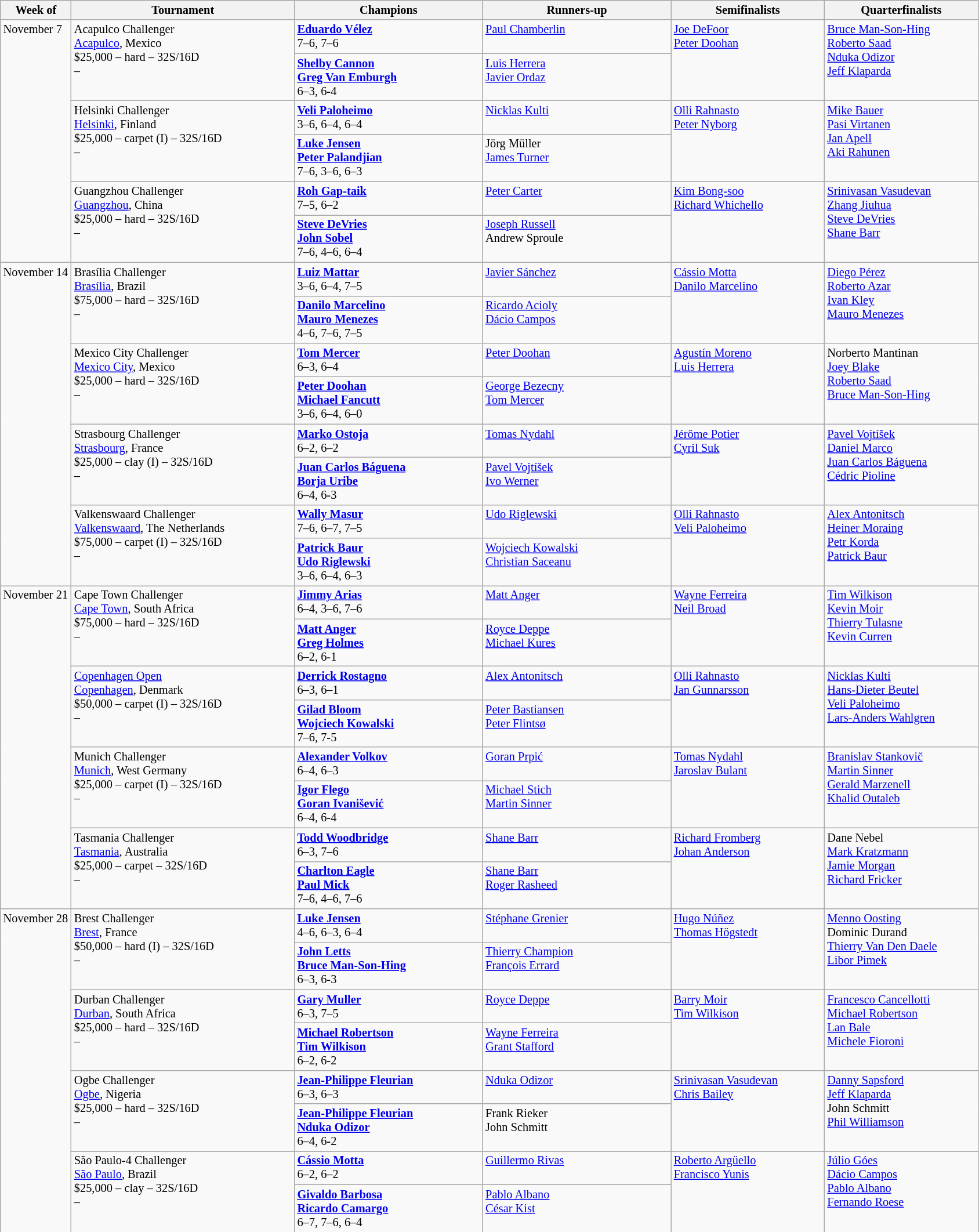<table class="wikitable" style="font-size:85%;">
<tr>
<th width="75">Week of</th>
<th width="250">Tournament</th>
<th width="210">Champions</th>
<th width="210">Runners-up</th>
<th width="170">Semifinalists</th>
<th width="170">Quarterfinalists</th>
</tr>
<tr valign="top">
<td rowspan="6">November 7</td>
<td rowspan="2">Acapulco Challenger<br> <a href='#'>Acapulco</a>, Mexico<br>$25,000 – hard – 32S/16D<br>  – </td>
<td> <strong><a href='#'>Eduardo Vélez</a></strong> <br>7–6, 7–6</td>
<td> <a href='#'>Paul Chamberlin</a></td>
<td rowspan="2"> <a href='#'>Joe DeFoor</a> <br>  <a href='#'>Peter Doohan</a></td>
<td rowspan="2"> <a href='#'>Bruce Man-Son-Hing</a> <br> <a href='#'>Roberto Saad</a> <br> <a href='#'>Nduka Odizor</a> <br>  <a href='#'>Jeff Klaparda</a></td>
</tr>
<tr valign="top">
<td> <strong><a href='#'>Shelby Cannon</a></strong> <br> <strong><a href='#'>Greg Van Emburgh</a></strong><br> 6–3, 6-4</td>
<td> <a href='#'>Luis Herrera</a> <br> <a href='#'>Javier Ordaz</a></td>
</tr>
<tr valign="top">
<td rowspan="2">Helsinki Challenger<br> <a href='#'>Helsinki</a>, Finland<br>$25,000 – carpet (I) – 32S/16D<br>  – </td>
<td> <strong><a href='#'>Veli Paloheimo</a></strong> <br>3–6, 6–4, 6–4</td>
<td> <a href='#'>Nicklas Kulti</a></td>
<td rowspan="2"> <a href='#'>Olli Rahnasto</a> <br>  <a href='#'>Peter Nyborg</a></td>
<td rowspan="2"> <a href='#'>Mike Bauer</a> <br>  <a href='#'>Pasi Virtanen</a> <br> <a href='#'>Jan Apell</a> <br>  <a href='#'>Aki Rahunen</a></td>
</tr>
<tr valign="top">
<td> <strong><a href='#'>Luke Jensen</a></strong> <br> <strong><a href='#'>Peter Palandjian</a></strong><br> 7–6, 3–6, 6–3</td>
<td> Jörg Müller <br>  <a href='#'>James Turner</a></td>
</tr>
<tr valign="top">
<td rowspan="2">Guangzhou Challenger<br> <a href='#'>Guangzhou</a>, China<br>$25,000 – hard – 32S/16D<br>  – </td>
<td> <strong><a href='#'>Roh Gap-taik</a></strong> <br>7–5, 6–2</td>
<td> <a href='#'>Peter Carter</a></td>
<td rowspan="2"> <a href='#'>Kim Bong-soo</a> <br>  <a href='#'>Richard Whichello</a></td>
<td rowspan="2"> <a href='#'>Srinivasan Vasudevan</a> <br>  <a href='#'>Zhang Jiuhua</a> <br> <a href='#'>Steve DeVries</a> <br>  <a href='#'>Shane Barr</a></td>
</tr>
<tr valign="top">
<td> <strong><a href='#'>Steve DeVries</a></strong> <br> <strong><a href='#'>John Sobel</a></strong><br> 7–6, 4–6, 6–4</td>
<td> <a href='#'>Joseph Russell</a> <br>  Andrew Sproule</td>
</tr>
<tr valign="top">
<td rowspan="8">November 14</td>
<td rowspan="2">Brasília Challenger<br> <a href='#'>Brasília</a>, Brazil<br>$75,000 – hard – 32S/16D<br>  – </td>
<td> <strong><a href='#'>Luiz Mattar</a></strong> <br>3–6, 6–4, 7–5</td>
<td> <a href='#'>Javier Sánchez</a></td>
<td rowspan="2"> <a href='#'>Cássio Motta</a> <br>  <a href='#'>Danilo Marcelino</a></td>
<td rowspan="2"> <a href='#'>Diego Pérez</a> <br> <a href='#'>Roberto Azar</a> <br> <a href='#'>Ivan Kley</a> <br>  <a href='#'>Mauro Menezes</a></td>
</tr>
<tr valign="top">
<td> <strong><a href='#'>Danilo Marcelino</a></strong> <br> <strong><a href='#'>Mauro Menezes</a></strong><br> 4–6, 7–6, 7–5</td>
<td> <a href='#'>Ricardo Acioly</a> <br>  <a href='#'>Dácio Campos</a></td>
</tr>
<tr valign="top">
<td rowspan="2">Mexico City Challenger<br> <a href='#'>Mexico City</a>, Mexico<br>$25,000 – hard – 32S/16D<br>  – </td>
<td> <strong><a href='#'>Tom Mercer</a></strong> <br>6–3, 6–4</td>
<td> <a href='#'>Peter Doohan</a></td>
<td rowspan="2"> <a href='#'>Agustín Moreno</a> <br>  <a href='#'>Luis Herrera</a></td>
<td rowspan="2"> Norberto Mantinan <br> <a href='#'>Joey Blake</a> <br> <a href='#'>Roberto Saad</a> <br>  <a href='#'>Bruce Man-Son-Hing</a></td>
</tr>
<tr valign="top">
<td> <strong><a href='#'>Peter Doohan</a></strong> <br> <strong><a href='#'>Michael Fancutt</a></strong><br> 3–6, 6–4, 6–0</td>
<td> <a href='#'>George Bezecny</a> <br>  <a href='#'>Tom Mercer</a></td>
</tr>
<tr valign="top">
<td rowspan="2">Strasbourg Challenger<br> <a href='#'>Strasbourg</a>, France<br>$25,000 – clay (I) – 32S/16D<br>  – </td>
<td> <strong><a href='#'>Marko Ostoja</a></strong> <br>6–2, 6–2</td>
<td> <a href='#'>Tomas Nydahl</a></td>
<td rowspan="2"> <a href='#'>Jérôme Potier</a> <br>  <a href='#'>Cyril Suk</a></td>
<td rowspan="2"> <a href='#'>Pavel Vojtíšek</a> <br> <a href='#'>Daniel Marco</a> <br> <a href='#'>Juan Carlos Báguena</a> <br>  <a href='#'>Cédric Pioline</a></td>
</tr>
<tr valign="top">
<td> <strong><a href='#'>Juan Carlos Báguena</a></strong> <br> <strong><a href='#'>Borja Uribe</a></strong><br> 6–4, 6-3</td>
<td> <a href='#'>Pavel Vojtíšek</a> <br>  <a href='#'>Ivo Werner</a></td>
</tr>
<tr valign="top">
<td rowspan="2">Valkenswaard Challenger<br> <a href='#'>Valkenswaard</a>, The Netherlands<br>$75,000 – carpet (I) – 32S/16D<br>  – </td>
<td> <strong><a href='#'>Wally Masur</a></strong> <br>7–6, 6–7, 7–5</td>
<td> <a href='#'>Udo Riglewski</a></td>
<td rowspan="2"> <a href='#'>Olli Rahnasto</a> <br>  <a href='#'>Veli Paloheimo</a></td>
<td rowspan="2"> <a href='#'>Alex Antonitsch</a> <br> <a href='#'>Heiner Moraing</a> <br> <a href='#'>Petr Korda</a> <br>  <a href='#'>Patrick Baur</a></td>
</tr>
<tr valign="top">
<td> <strong><a href='#'>Patrick Baur</a></strong> <br> <strong><a href='#'>Udo Riglewski</a></strong><br> 3–6, 6–4, 6–3</td>
<td> <a href='#'>Wojciech Kowalski</a> <br>  <a href='#'>Christian Saceanu</a></td>
</tr>
<tr valign="top">
<td rowspan="8">November 21</td>
<td rowspan="2">Cape Town Challenger<br> <a href='#'>Cape Town</a>, South Africa<br>$75,000 – hard – 32S/16D<br>  – </td>
<td> <strong><a href='#'>Jimmy Arias</a></strong> <br>6–4, 3–6, 7–6</td>
<td> <a href='#'>Matt Anger</a></td>
<td rowspan="2"> <a href='#'>Wayne Ferreira</a> <br>  <a href='#'>Neil Broad</a></td>
<td rowspan="2"> <a href='#'>Tim Wilkison</a> <br> <a href='#'>Kevin Moir</a> <br> <a href='#'>Thierry Tulasne</a> <br>  <a href='#'>Kevin Curren</a></td>
</tr>
<tr valign="top">
<td> <strong><a href='#'>Matt Anger</a></strong> <br> <strong><a href='#'>Greg Holmes</a></strong><br> 6–2, 6-1</td>
<td> <a href='#'>Royce Deppe</a> <br>  <a href='#'>Michael Kures</a></td>
</tr>
<tr valign="top">
<td rowspan="2"><a href='#'>Copenhagen Open</a><br> <a href='#'>Copenhagen</a>, Denmark<br>$50,000 – carpet (I) – 32S/16D<br>  – </td>
<td> <strong><a href='#'>Derrick Rostagno</a></strong> <br>6–3, 6–1</td>
<td> <a href='#'>Alex Antonitsch</a></td>
<td rowspan="2"> <a href='#'>Olli Rahnasto</a> <br>  <a href='#'>Jan Gunnarsson</a></td>
<td rowspan="2"> <a href='#'>Nicklas Kulti</a> <br> <a href='#'>Hans-Dieter Beutel</a> <br> <a href='#'>Veli Paloheimo</a> <br>  <a href='#'>Lars-Anders Wahlgren</a></td>
</tr>
<tr valign="top">
<td> <strong><a href='#'>Gilad Bloom</a></strong> <br> <strong><a href='#'>Wojciech Kowalski</a></strong><br> 7–6, 7-5</td>
<td> <a href='#'>Peter Bastiansen</a> <br>  <a href='#'>Peter Flintsø</a></td>
</tr>
<tr valign="top">
<td rowspan="2">Munich Challenger<br> <a href='#'>Munich</a>, West Germany<br>$25,000 – carpet (I) – 32S/16D<br>  – </td>
<td> <strong><a href='#'>Alexander Volkov</a></strong> <br>6–4, 6–3</td>
<td> <a href='#'>Goran Prpić</a></td>
<td rowspan="2"> <a href='#'>Tomas Nydahl</a> <br>  <a href='#'>Jaroslav Bulant</a></td>
<td rowspan="2"> <a href='#'>Branislav Stankovič</a> <br> <a href='#'>Martin Sinner</a> <br> <a href='#'>Gerald Marzenell</a> <br>  <a href='#'>Khalid Outaleb</a></td>
</tr>
<tr valign="top">
<td> <strong><a href='#'>Igor Flego</a></strong> <br> <strong><a href='#'>Goran Ivanišević</a></strong><br> 6–4, 6-4</td>
<td> <a href='#'>Michael Stich</a> <br>  <a href='#'>Martin Sinner</a></td>
</tr>
<tr valign="top">
<td rowspan="2">Tasmania Challenger<br> <a href='#'>Tasmania</a>, Australia<br>$25,000 – carpet – 32S/16D<br>  – </td>
<td> <strong><a href='#'>Todd Woodbridge</a></strong> <br>6–3, 7–6</td>
<td> <a href='#'>Shane Barr</a></td>
<td rowspan="2"> <a href='#'>Richard Fromberg</a> <br>  <a href='#'>Johan Anderson</a></td>
<td rowspan="2"> Dane Nebel <br> <a href='#'>Mark Kratzmann</a> <br> <a href='#'>Jamie Morgan</a> <br>  <a href='#'>Richard Fricker</a></td>
</tr>
<tr valign="top">
<td> <strong><a href='#'>Charlton Eagle</a></strong> <br> <strong><a href='#'>Paul Mick</a></strong><br> 7–6, 4–6, 7–6</td>
<td> <a href='#'>Shane Barr</a> <br>  <a href='#'>Roger Rasheed</a></td>
</tr>
<tr valign="top">
<td rowspan="8">November 28</td>
<td rowspan="2">Brest Challenger<br> <a href='#'>Brest</a>, France<br>$50,000 – hard (I) – 32S/16D<br>  – </td>
<td> <strong><a href='#'>Luke Jensen</a></strong> <br>4–6, 6–3, 6–4</td>
<td> <a href='#'>Stéphane Grenier</a></td>
<td rowspan="2"> <a href='#'>Hugo Núñez</a> <br>  <a href='#'>Thomas Högstedt</a></td>
<td rowspan="2"> <a href='#'>Menno Oosting</a> <br> Dominic Durand <br> <a href='#'>Thierry Van Den Daele</a> <br>  <a href='#'>Libor Pimek</a></td>
</tr>
<tr valign="top">
<td> <strong><a href='#'>John Letts</a></strong> <br> <strong><a href='#'>Bruce Man-Son-Hing</a></strong><br> 6–3, 6-3</td>
<td> <a href='#'>Thierry Champion</a> <br>  <a href='#'>François Errard</a></td>
</tr>
<tr valign="top">
<td rowspan="2">Durban Challenger<br> <a href='#'>Durban</a>, South Africa<br>$25,000 – hard – 32S/16D<br>  – </td>
<td> <strong><a href='#'>Gary Muller</a></strong> <br>6–3, 7–5</td>
<td> <a href='#'>Royce Deppe</a></td>
<td rowspan="2"> <a href='#'>Barry Moir</a> <br>  <a href='#'>Tim Wilkison</a></td>
<td rowspan="2"> <a href='#'>Francesco Cancellotti</a> <br> <a href='#'>Michael Robertson</a> <br> <a href='#'>Lan Bale</a> <br>  <a href='#'>Michele Fioroni</a></td>
</tr>
<tr valign="top">
<td> <strong><a href='#'>Michael Robertson</a></strong> <br> <strong><a href='#'>Tim Wilkison</a></strong><br> 6–2, 6-2</td>
<td> <a href='#'>Wayne Ferreira</a> <br>  <a href='#'>Grant Stafford</a></td>
</tr>
<tr valign="top">
<td rowspan="2">Ogbe Challenger<br> <a href='#'>Ogbe</a>, Nigeria<br>$25,000 – hard – 32S/16D<br>  – </td>
<td> <strong><a href='#'>Jean-Philippe Fleurian</a></strong> <br>6–3, 6–3</td>
<td> <a href='#'>Nduka Odizor</a></td>
<td rowspan="2"> <a href='#'>Srinivasan Vasudevan</a> <br>  <a href='#'>Chris Bailey</a></td>
<td rowspan="2"> <a href='#'>Danny Sapsford</a> <br> <a href='#'>Jeff Klaparda</a> <br> John Schmitt <br>  <a href='#'>Phil Williamson</a></td>
</tr>
<tr valign="top">
<td> <strong><a href='#'>Jean-Philippe Fleurian</a></strong> <br> <strong><a href='#'>Nduka Odizor</a></strong><br> 6–4, 6-2</td>
<td> Frank Rieker <br>  John Schmitt</td>
</tr>
<tr valign="top">
<td rowspan="2">São Paulo-4 Challenger<br> <a href='#'>São Paulo</a>, Brazil<br>$25,000 – clay – 32S/16D<br>  – </td>
<td> <strong><a href='#'>Cássio Motta</a></strong> <br>6–2, 6–2</td>
<td> <a href='#'>Guillermo Rivas</a></td>
<td rowspan="2"> <a href='#'>Roberto Argüello</a> <br>  <a href='#'>Francisco Yunis</a></td>
<td rowspan="2"> <a href='#'>Júlio Góes</a> <br> <a href='#'>Dácio Campos</a> <br> <a href='#'>Pablo Albano</a> <br>  <a href='#'>Fernando Roese</a></td>
</tr>
<tr valign="top">
<td> <strong><a href='#'>Givaldo Barbosa</a></strong> <br> <strong><a href='#'>Ricardo Camargo</a></strong><br> 6–7, 7–6, 6–4</td>
<td> <a href='#'>Pablo Albano</a> <br>  <a href='#'>César Kist</a></td>
</tr>
</table>
